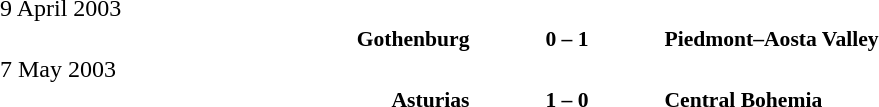<table width=100% cellspacing=1>
<tr>
<th width=25%></th>
<th width=10%></th>
<th></th>
</tr>
<tr>
<td>9 April 2003</td>
</tr>
<tr style=font-size:90%>
<td align=right><strong>Gothenburg</strong></td>
<td align=center><strong>0 – 1</strong></td>
<td><strong>Piedmont–Aosta Valley</strong></td>
</tr>
<tr>
<td>7 May 2003</td>
</tr>
<tr style=font-size:90%>
<td align=right><strong>Asturias</strong></td>
<td align=center><strong>1 – 0</strong></td>
<td><strong>Central Bohemia</strong></td>
</tr>
</table>
